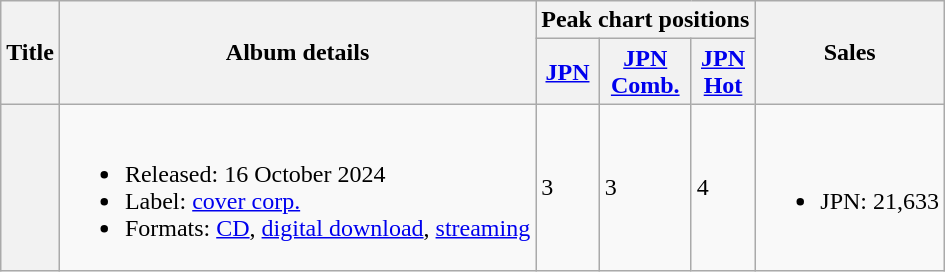<table class="wikitable plainrowheaders">
<tr>
<th rowspan="2" scope="col">Title</th>
<th rowspan="2" scope="col">Album details</th>
<th colspan="3" scope="col">Peak chart positions</th>
<th rowspan="2" scope="col">Sales</th>
</tr>
<tr>
<th scope="col"><a href='#'>JPN</a><br></th>
<th scope="col"><a href='#'>JPN<br>Comb.</a><br></th>
<th scope="col"><a href='#'>JPN<br>Hot</a><br></th>
</tr>
<tr>
<th scope="row"><em></em></th>
<td><br><ul><li>Released: 16 October 2024</li><li>Label: <a href='#'>cover corp.</a></li><li>Formats: <a href='#'>CD</a>, <a href='#'>digital download</a>, <a href='#'>streaming</a></li></ul></td>
<td>3</td>
<td>3</td>
<td>4</td>
<td><br><ul><li>JPN: 21,633</li></ul></td>
</tr>
</table>
